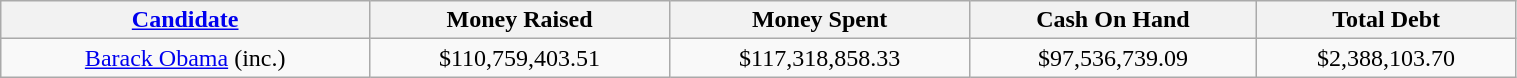<table class="sortable wikitable" style="text-align:center" width=80%>
<tr>
<th><a href='#'>Candidate</a></th>
<th>Money Raised</th>
<th>Money Spent</th>
<th>Cash On Hand</th>
<th>Total Debt</th>
</tr>
<tr>
<td><a href='#'>Barack Obama</a> (inc.)</td>
<td>$110,759,403.51</td>
<td>$117,318,858.33</td>
<td>$97,536,739.09</td>
<td>$2,388,103.70</td>
</tr>
</table>
